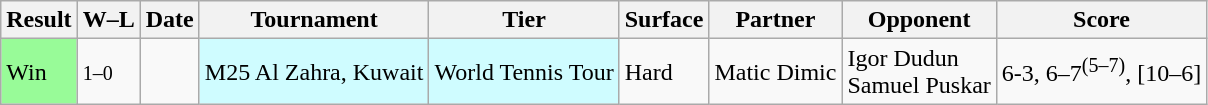<table class="sortable wikitable">
<tr>
<th>Result</th>
<th class="unsortable">W–L</th>
<th>Date</th>
<th>Tournament</th>
<th>Tier</th>
<th>Surface</th>
<th>Partner</th>
<th>Opponent</th>
<th class="unsortable">Score</th>
</tr>
<tr>
<td bgcolor=98FB98>Win</td>
<td><small>1–0</small></td>
<td></td>
<td style="background:#cffcff;">M25 Al Zahra, Kuwait</td>
<td style="background:#cffcff;">World Tennis Tour</td>
<td>Hard</td>
<td> Matic Dimic</td>
<td> Igor Dudun <br> Samuel Puskar</td>
<td>6-3, 6–7<sup>(5–7)</sup>, [10–6]</td>
</tr>
</table>
